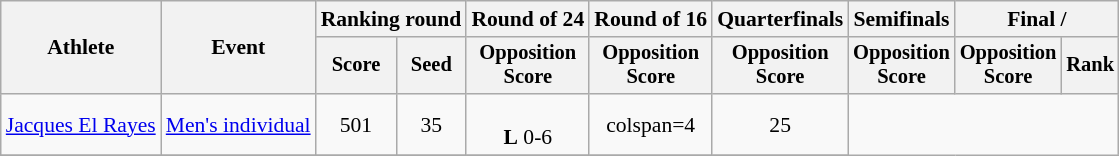<table class="wikitable" style="font-size:90%">
<tr>
<th rowspan=2>Athlete</th>
<th rowspan=2>Event</th>
<th colspan=2>Ranking round</th>
<th>Round of 24</th>
<th>Round of 16</th>
<th>Quarterfinals</th>
<th>Semifinals</th>
<th colspan=2>Final / </th>
</tr>
<tr style="font-size:95%">
<th>Score</th>
<th>Seed</th>
<th>Opposition<br>Score</th>
<th>Opposition<br>Score</th>
<th>Opposition<br>Score</th>
<th>Opposition<br>Score</th>
<th>Opposition<br>Score</th>
<th>Rank</th>
</tr>
<tr align=center>
<td align=left><a href='#'>Jacques El Rayes</a></td>
<td align=left><a href='#'>Men's individual</a></td>
<td>501</td>
<td>35</td>
<td><br><strong>L</strong> 0-6</td>
<td>colspan=4 </td>
<td>25</td>
</tr>
<tr>
</tr>
</table>
